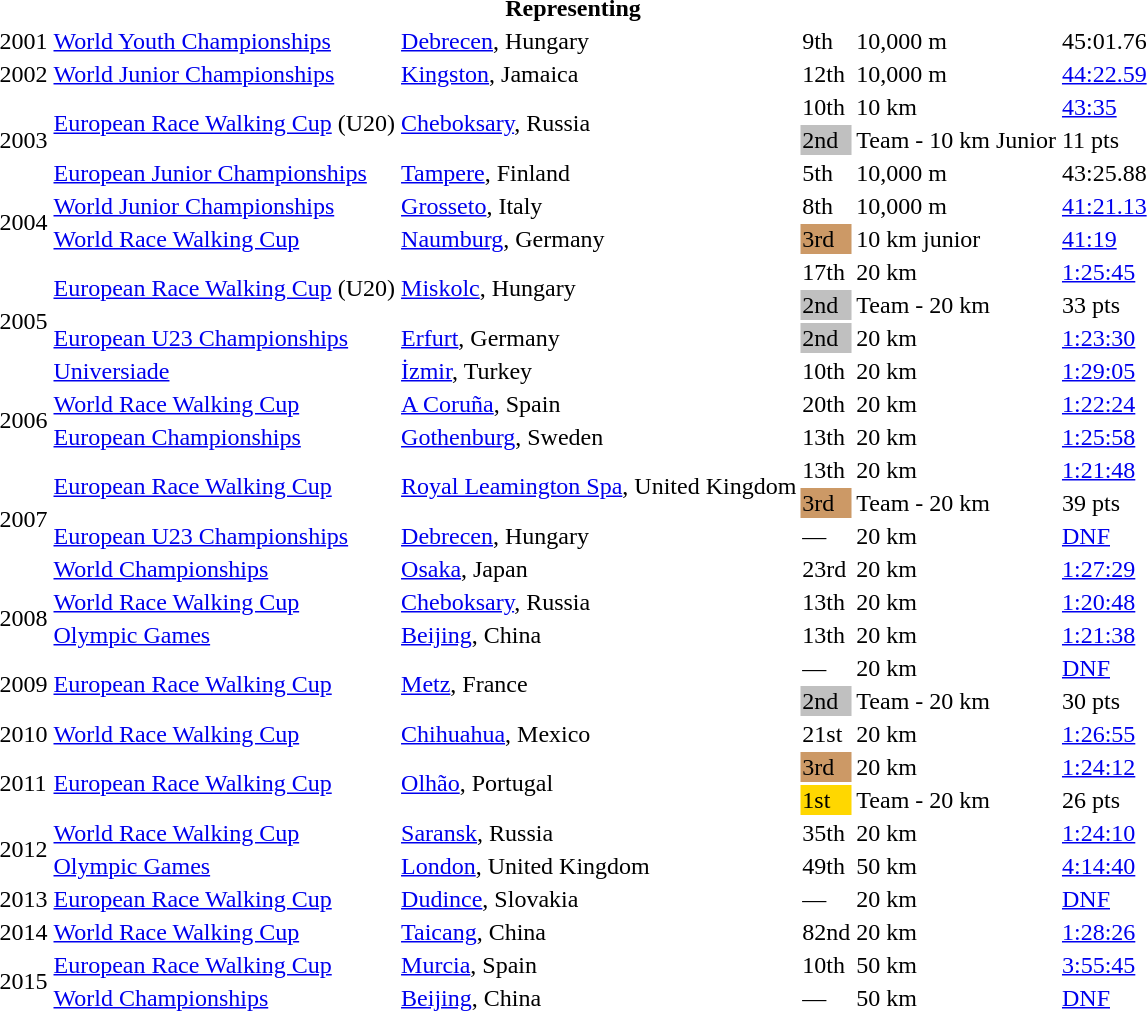<table>
<tr>
<th colspan="6">Representing </th>
</tr>
<tr>
<td>2001</td>
<td><a href='#'>World Youth Championships</a></td>
<td><a href='#'>Debrecen</a>, Hungary</td>
<td>9th</td>
<td>10,000 m</td>
<td>45:01.76</td>
</tr>
<tr>
<td>2002</td>
<td><a href='#'>World Junior Championships</a></td>
<td><a href='#'>Kingston</a>, Jamaica</td>
<td>12th</td>
<td>10,000 m</td>
<td><a href='#'>44:22.59</a></td>
</tr>
<tr>
<td rowspan=3>2003</td>
<td rowspan=2><a href='#'>European Race Walking Cup</a> (U20)</td>
<td rowspan=2><a href='#'>Cheboksary</a>, Russia</td>
<td>10th</td>
<td>10 km</td>
<td><a href='#'>43:35</a></td>
</tr>
<tr>
<td bgcolor=silver>2nd</td>
<td>Team - 10 km Junior</td>
<td>11 pts</td>
</tr>
<tr>
<td><a href='#'>European Junior Championships</a></td>
<td><a href='#'>Tampere</a>, Finland</td>
<td>5th</td>
<td>10,000 m</td>
<td>43:25.88</td>
</tr>
<tr>
<td rowspan=2>2004</td>
<td><a href='#'>World Junior Championships</a></td>
<td><a href='#'>Grosseto</a>, Italy</td>
<td>8th</td>
<td>10,000 m</td>
<td><a href='#'>41:21.13</a></td>
</tr>
<tr>
<td><a href='#'>World Race Walking Cup</a></td>
<td><a href='#'>Naumburg</a>, Germany</td>
<td bgcolor="cc9966">3rd</td>
<td>10 km junior</td>
<td><a href='#'>41:19</a></td>
</tr>
<tr>
<td rowspan=4>2005</td>
<td rowspan=2><a href='#'>European Race Walking Cup</a> (U20)</td>
<td rowspan=2><a href='#'>Miskolc</a>, Hungary</td>
<td>17th</td>
<td>20 km</td>
<td><a href='#'>1:25:45</a></td>
</tr>
<tr>
<td bgcolor=silver>2nd</td>
<td>Team - 20 km</td>
<td>33 pts</td>
</tr>
<tr>
<td><a href='#'>European U23 Championships</a></td>
<td><a href='#'>Erfurt</a>, Germany</td>
<td bgcolor=silver>2nd</td>
<td>20 km</td>
<td><a href='#'>1:23:30</a></td>
</tr>
<tr>
<td><a href='#'>Universiade</a></td>
<td><a href='#'>İzmir</a>, Turkey</td>
<td>10th</td>
<td>20 km</td>
<td><a href='#'>1:29:05</a></td>
</tr>
<tr>
<td rowspan=2>2006</td>
<td><a href='#'>World Race Walking Cup</a></td>
<td><a href='#'>A Coruña</a>, Spain</td>
<td>20th</td>
<td>20 km</td>
<td><a href='#'>1:22:24</a></td>
</tr>
<tr>
<td><a href='#'>European Championships</a></td>
<td><a href='#'>Gothenburg</a>, Sweden</td>
<td>13th</td>
<td>20 km</td>
<td><a href='#'>1:25:58</a></td>
</tr>
<tr>
<td rowspan=4>2007</td>
<td rowspan=2><a href='#'>European Race Walking Cup</a></td>
<td rowspan=2><a href='#'>Royal Leamington Spa</a>, United Kingdom</td>
<td>13th</td>
<td>20 km</td>
<td><a href='#'>1:21:48</a></td>
</tr>
<tr>
<td bgcolor="cc9966">3rd</td>
<td>Team - 20 km</td>
<td>39 pts</td>
</tr>
<tr>
<td><a href='#'>European U23 Championships</a></td>
<td><a href='#'>Debrecen</a>, Hungary</td>
<td>—</td>
<td>20 km</td>
<td><a href='#'>DNF</a></td>
</tr>
<tr>
<td><a href='#'>World Championships</a></td>
<td><a href='#'>Osaka</a>, Japan</td>
<td>23rd</td>
<td>20 km</td>
<td><a href='#'>1:27:29</a></td>
</tr>
<tr>
<td rowspan=2>2008</td>
<td><a href='#'>World Race Walking Cup</a></td>
<td><a href='#'>Cheboksary</a>, Russia</td>
<td>13th</td>
<td>20 km</td>
<td><a href='#'>1:20:48</a></td>
</tr>
<tr>
<td><a href='#'>Olympic Games</a></td>
<td><a href='#'>Beijing</a>, China</td>
<td>13th</td>
<td>20 km</td>
<td><a href='#'>1:21:38</a></td>
</tr>
<tr>
<td rowspan=2>2009</td>
<td rowspan=2><a href='#'>European Race Walking Cup</a></td>
<td rowspan=2><a href='#'>Metz</a>, France</td>
<td>—</td>
<td>20 km</td>
<td><a href='#'>DNF</a></td>
</tr>
<tr>
<td bgcolor=silver>2nd</td>
<td>Team - 20 km</td>
<td>30 pts</td>
</tr>
<tr>
<td>2010</td>
<td><a href='#'>World Race Walking Cup</a></td>
<td><a href='#'>Chihuahua</a>, Mexico</td>
<td>21st</td>
<td>20 km</td>
<td><a href='#'>1:26:55</a></td>
</tr>
<tr>
<td rowspan=2>2011</td>
<td rowspan=2><a href='#'>European Race Walking Cup</a></td>
<td rowspan=2><a href='#'>Olhão</a>, Portugal</td>
<td bgcolor="cc9966">3rd</td>
<td>20 km</td>
<td><a href='#'>1:24:12</a></td>
</tr>
<tr>
<td bgcolor=gold>1st</td>
<td>Team - 20 km</td>
<td>26 pts</td>
</tr>
<tr>
<td rowspan=2>2012</td>
<td><a href='#'>World Race Walking Cup</a></td>
<td><a href='#'>Saransk</a>, Russia</td>
<td>35th</td>
<td>20 km</td>
<td><a href='#'>1:24:10</a></td>
</tr>
<tr>
<td><a href='#'>Olympic Games</a></td>
<td><a href='#'>London</a>, United Kingdom</td>
<td>49th</td>
<td>50 km</td>
<td><a href='#'>4:14:40</a></td>
</tr>
<tr>
<td>2013</td>
<td><a href='#'>European Race Walking Cup</a></td>
<td><a href='#'>Dudince</a>, Slovakia</td>
<td>—</td>
<td>20 km</td>
<td><a href='#'>DNF</a></td>
</tr>
<tr>
<td>2014</td>
<td><a href='#'>World Race Walking Cup</a></td>
<td><a href='#'>Taicang</a>, China</td>
<td>82nd</td>
<td>20 km</td>
<td><a href='#'>1:28:26</a></td>
</tr>
<tr>
<td rowspan=2>2015</td>
<td><a href='#'>European Race Walking Cup</a></td>
<td><a href='#'>Murcia</a>, Spain</td>
<td>10th</td>
<td>50 km</td>
<td><a href='#'>3:55:45</a></td>
</tr>
<tr>
<td><a href='#'>World Championships</a></td>
<td><a href='#'>Beijing</a>, China</td>
<td>—</td>
<td>50 km</td>
<td><a href='#'>DNF</a></td>
</tr>
</table>
